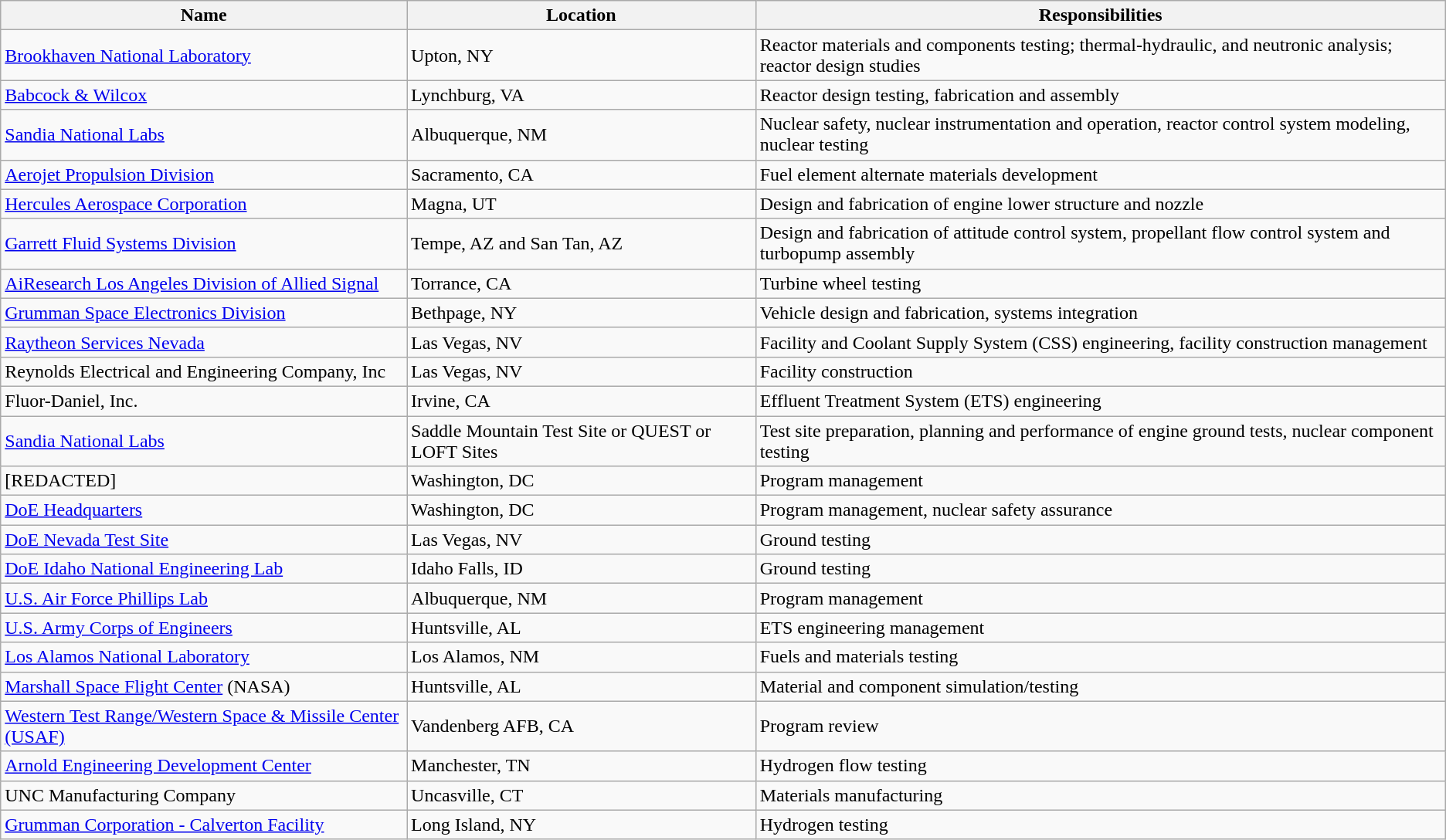<table class="wikitable">
<tr>
<th scope="col">Name</th>
<th scope="col">Location</th>
<th scope="col">Responsibilities</th>
</tr>
<tr>
<td><a href='#'>Brookhaven National Laboratory</a></td>
<td>Upton, NY</td>
<td>Reactor materials and components testing; thermal-hydraulic, and neutronic analysis; reactor design studies</td>
</tr>
<tr>
<td><a href='#'>Babcock & Wilcox</a></td>
<td>Lynchburg, VA</td>
<td>Reactor design testing, fabrication and assembly</td>
</tr>
<tr>
<td><a href='#'>Sandia National Labs</a></td>
<td>Albuquerque, NM</td>
<td>Nuclear safety, nuclear instrumentation and operation, reactor control system modeling, nuclear testing</td>
</tr>
<tr>
<td><a href='#'> Aerojet Propulsion Division</a></td>
<td>Sacramento, CA</td>
<td>Fuel element alternate materials development</td>
</tr>
<tr>
<td><a href='#'> Hercules Aerospace Corporation</a></td>
<td>Magna, UT</td>
<td>Design and fabrication of engine lower structure and nozzle</td>
</tr>
<tr>
<td><a href='#'>Garrett Fluid Systems Division</a></td>
<td>Tempe, AZ and San Tan, AZ</td>
<td>Design and fabrication of attitude control system, propellant flow control system and turbopump assembly</td>
</tr>
<tr>
<td><a href='#'>AiResearch Los Angeles Division of Allied Signal</a></td>
<td>Torrance, CA</td>
<td>Turbine wheel testing</td>
</tr>
<tr>
<td><a href='#'> Grumman Space Electronics Division</a></td>
<td>Bethpage, NY</td>
<td>Vehicle design and fabrication, systems integration</td>
</tr>
<tr>
<td><a href='#'>Raytheon Services Nevada</a></td>
<td>Las Vegas, NV</td>
<td>Facility and Coolant Supply System (CSS) engineering, facility construction management</td>
</tr>
<tr>
<td>Reynolds Electrical and Engineering Company, Inc</td>
<td>Las Vegas, NV</td>
<td>Facility construction</td>
</tr>
<tr>
<td>Fluor-Daniel, Inc.</td>
<td>Irvine, CA</td>
<td>Effluent Treatment System (ETS) engineering</td>
</tr>
<tr>
<td><a href='#'>Sandia National Labs</a></td>
<td>Saddle Mountain Test Site or QUEST or LOFT Sites</td>
<td>Test site preparation, planning and performance of engine ground tests, nuclear component testing</td>
</tr>
<tr>
<td>[REDACTED]</td>
<td>Washington, DC</td>
<td>Program management</td>
</tr>
<tr>
<td><a href='#'>DoE Headquarters</a></td>
<td>Washington, DC</td>
<td>Program management, nuclear safety assurance</td>
</tr>
<tr>
<td><a href='#'>DoE Nevada Test Site</a></td>
<td>Las Vegas, NV</td>
<td>Ground testing</td>
</tr>
<tr>
<td><a href='#'>DoE Idaho National Engineering Lab</a></td>
<td>Idaho Falls, ID</td>
<td>Ground testing</td>
</tr>
<tr>
<td><a href='#'>U.S. Air Force Phillips Lab</a></td>
<td>Albuquerque, NM</td>
<td>Program management</td>
</tr>
<tr>
<td><a href='#'>U.S. Army Corps of Engineers</a></td>
<td>Huntsville, AL</td>
<td>ETS engineering management</td>
</tr>
<tr>
<td><a href='#'>Los Alamos National Laboratory</a></td>
<td>Los Alamos, NM</td>
<td>Fuels and materials testing</td>
</tr>
<tr>
<td><a href='#'>Marshall Space Flight Center</a> (NASA)</td>
<td>Huntsville, AL</td>
<td>Material and component simulation/testing</td>
</tr>
<tr>
<td><a href='#'>Western Test Range/Western Space & Missile Center (USAF)</a></td>
<td>Vandenberg AFB, CA</td>
<td>Program review</td>
</tr>
<tr>
<td><a href='#'>Arnold Engineering Development Center</a></td>
<td>Manchester, TN</td>
<td>Hydrogen flow testing</td>
</tr>
<tr>
<td>UNC Manufacturing Company</td>
<td>Uncasville, CT</td>
<td>Materials manufacturing</td>
</tr>
<tr>
<td><a href='#'>Grumman Corporation - Calverton Facility</a></td>
<td>Long Island, NY</td>
<td>Hydrogen testing</td>
</tr>
</table>
